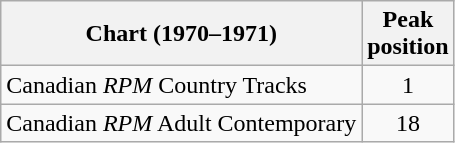<table class="wikitable">
<tr>
<th align="left">Chart (1970–1971)</th>
<th align="center">Peak<br>position</th>
</tr>
<tr>
<td align="left">Canadian <em>RPM</em> Country Tracks</td>
<td align="center">1</td>
</tr>
<tr>
<td align="left">Canadian <em>RPM</em> Adult Contemporary</td>
<td align="center">18</td>
</tr>
</table>
